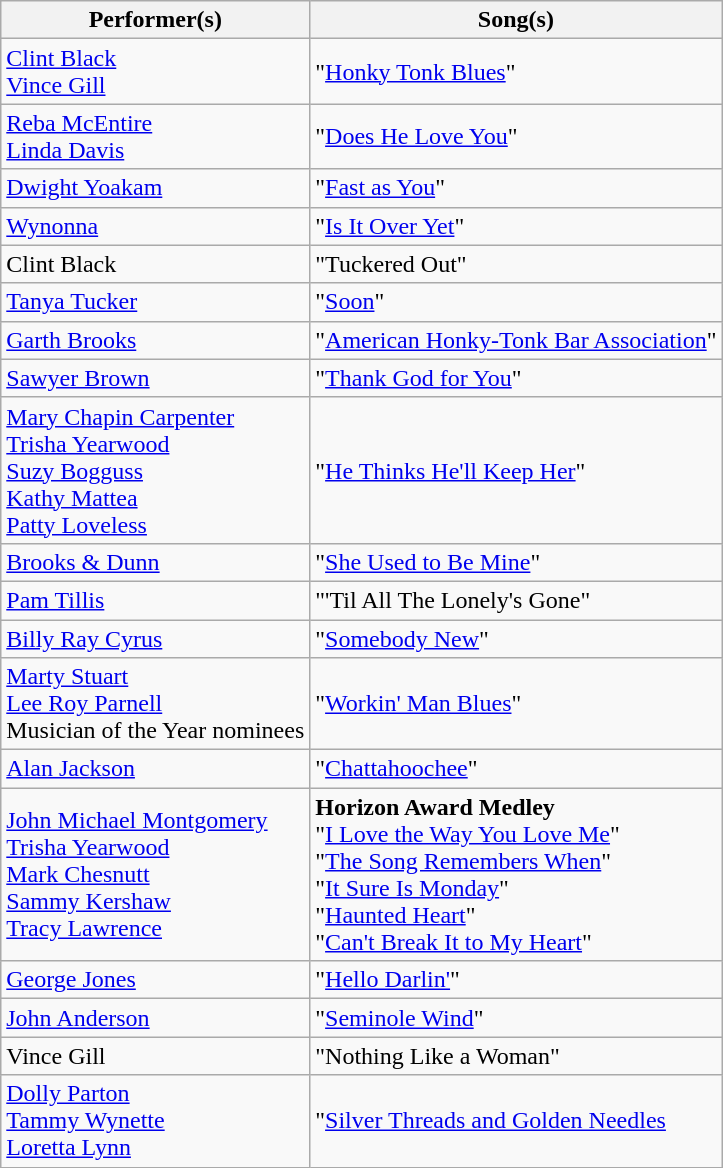<table class="wikitable">
<tr>
<th>Performer(s)</th>
<th>Song(s)</th>
</tr>
<tr>
<td><a href='#'>Clint Black</a><br><a href='#'>Vince Gill</a></td>
<td>"<a href='#'>Honky Tonk Blues</a>"</td>
</tr>
<tr>
<td><a href='#'>Reba McEntire</a><br><a href='#'>Linda Davis</a></td>
<td>"<a href='#'>Does He Love You</a>"</td>
</tr>
<tr>
<td><a href='#'>Dwight Yoakam</a></td>
<td>"<a href='#'>Fast as You</a>"</td>
</tr>
<tr>
<td><a href='#'>Wynonna</a></td>
<td>"<a href='#'>Is It Over Yet</a>"</td>
</tr>
<tr>
<td>Clint Black</td>
<td>"Tuckered Out"</td>
</tr>
<tr>
<td><a href='#'>Tanya Tucker</a></td>
<td>"<a href='#'>Soon</a>"</td>
</tr>
<tr>
<td><a href='#'>Garth Brooks</a></td>
<td>"<a href='#'>American Honky-Tonk Bar Association</a>"</td>
</tr>
<tr>
<td><a href='#'>Sawyer Brown</a></td>
<td>"<a href='#'>Thank God for You</a>"</td>
</tr>
<tr>
<td><a href='#'>Mary Chapin Carpenter</a><br><a href='#'>Trisha Yearwood</a><br><a href='#'>Suzy Bogguss</a><br><a href='#'>Kathy Mattea</a><br><a href='#'>Patty Loveless</a></td>
<td>"<a href='#'>He Thinks He'll Keep Her</a>"</td>
</tr>
<tr>
<td><a href='#'>Brooks & Dunn</a></td>
<td>"<a href='#'>She Used to Be Mine</a>"</td>
</tr>
<tr>
<td><a href='#'>Pam Tillis</a></td>
<td>"'Til All The Lonely's Gone"</td>
</tr>
<tr>
<td><a href='#'>Billy Ray Cyrus</a></td>
<td>"<a href='#'>Somebody New</a>"</td>
</tr>
<tr>
<td><a href='#'>Marty Stuart</a><br><a href='#'>Lee Roy Parnell</a><br>Musician of the Year nominees</td>
<td>"<a href='#'>Workin' Man Blues</a>"</td>
</tr>
<tr>
<td><a href='#'>Alan Jackson</a></td>
<td>"<a href='#'>Chattahoochee</a>"</td>
</tr>
<tr>
<td><a href='#'>John Michael Montgomery</a><br><a href='#'>Trisha Yearwood</a><br><a href='#'>Mark Chesnutt</a><br><a href='#'>Sammy Kershaw</a><br><a href='#'>Tracy Lawrence</a></td>
<td><strong>Horizon Award Medley</strong><br>"<a href='#'>I Love the Way You Love Me</a>"<br>"<a href='#'>The Song Remembers When</a>"<br>"<a href='#'>It Sure Is Monday</a>"<br>"<a href='#'>Haunted Heart</a>"<br>"<a href='#'>Can't Break It to My Heart</a>"</td>
</tr>
<tr>
<td><a href='#'>George Jones</a></td>
<td>"<a href='#'>Hello Darlin'</a>"</td>
</tr>
<tr>
<td><a href='#'>John Anderson</a></td>
<td>"<a href='#'>Seminole Wind</a>"</td>
</tr>
<tr>
<td>Vince Gill</td>
<td>"Nothing Like a Woman"</td>
</tr>
<tr>
<td><a href='#'>Dolly Parton</a><br><a href='#'>Tammy Wynette</a><br><a href='#'>Loretta Lynn</a></td>
<td>"<a href='#'>Silver Threads and Golden Needles</a></td>
</tr>
</table>
